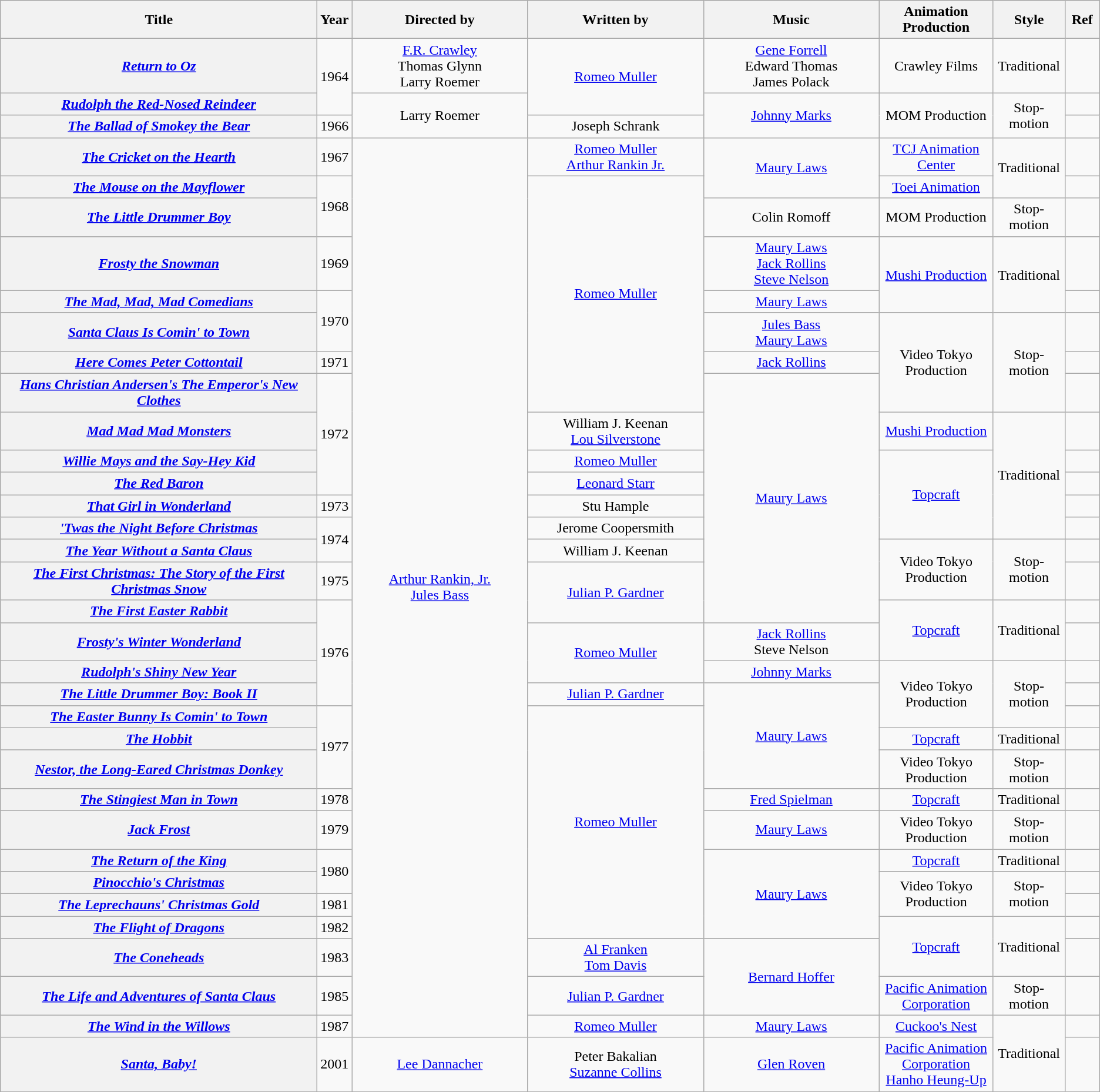<table class="wikitable sortable plainrowheaders" style="text-align: center;">
<tr>
<th scope="col" style="width: 22em;">Title</th>
<th scope="col">Year</th>
<th scope="col" style="width: 12em;">Directed by</th>
<th scope="col" style="width: 12em;">Written by</th>
<th scope="col" style="width: 12em;">Music</th>
<th>Animation Production</th>
<th>Style</th>
<th scope="col" style="width: 2em;" class="unsortable">Ref</th>
</tr>
<tr>
<th scope="row"><em><a href='#'>Return to Oz</a></em></th>
<td rowspan="2">1964</td>
<td><a href='#'>F.R. Crawley</a><br>Thomas Glynn<br>Larry Roemer</td>
<td rowspan="2"><a href='#'>Romeo Muller</a></td>
<td><a href='#'>Gene Forrell</a><br>Edward Thomas<br>James Polack</td>
<td>Crawley Films</td>
<td>Traditional</td>
<td></td>
</tr>
<tr>
<th scope="row"><em><a href='#'>Rudolph the Red-Nosed Reindeer</a></em></th>
<td rowspan="2">Larry Roemer</td>
<td rowspan="2"><a href='#'>Johnny Marks</a></td>
<td rowspan="2">MOM Production</td>
<td rowspan="2">Stop-motion</td>
<td></td>
</tr>
<tr>
<th scope="row"><em><a href='#'>The Ballad of Smokey the Bear</a></em></th>
<td>1966</td>
<td>Joseph Schrank</td>
<td></td>
</tr>
<tr>
<th scope="row"><em><a href='#'>The Cricket on the Hearth</a></em></th>
<td>1967</td>
<td rowspan="31"><a href='#'>Arthur Rankin, Jr.</a><br><a href='#'>Jules Bass</a></td>
<td><a href='#'>Romeo Muller</a><br><a href='#'>Arthur Rankin Jr.</a></td>
<td rowspan="2"><a href='#'>Maury Laws</a></td>
<td><a href='#'>TCJ Animation Center</a></td>
<td rowspan="2">Traditional</td>
<td></td>
</tr>
<tr>
<th scope="row"><em><a href='#'>The Mouse on the Mayflower</a></em></th>
<td rowspan="2">1968</td>
<td rowspan="7"><a href='#'>Romeo Muller</a></td>
<td><a href='#'>Toei Animation</a></td>
<td></td>
</tr>
<tr>
<th scope="row"><em><a href='#'>The Little Drummer Boy</a></em></th>
<td>Colin Romoff</td>
<td>MOM Production</td>
<td>Stop-motion</td>
<td></td>
</tr>
<tr>
<th scope="row"><em><a href='#'>Frosty the Snowman</a></em></th>
<td>1969</td>
<td><a href='#'>Maury Laws</a><br><a href='#'>Jack Rollins</a><br><a href='#'>Steve Nelson</a></td>
<td rowspan="2"><a href='#'>Mushi Production</a></td>
<td rowspan="2">Traditional</td>
<td></td>
</tr>
<tr>
<th scope="row"><em><a href='#'>The Mad, Mad, Mad Comedians</a></em></th>
<td rowspan="2">1970</td>
<td><a href='#'>Maury Laws</a></td>
<td></td>
</tr>
<tr>
<th scope="row"><em><a href='#'>Santa Claus Is Comin' to Town</a></em></th>
<td><a href='#'>Jules Bass</a><br><a href='#'>Maury Laws</a></td>
<td rowspan="3">Video Tokyo Production</td>
<td rowspan="3">Stop-motion</td>
<td></td>
</tr>
<tr>
<th scope="row"><em><a href='#'>Here Comes Peter Cottontail</a></em></th>
<td>1971</td>
<td><a href='#'>Jack Rollins</a></td>
<td></td>
</tr>
<tr>
<th scope="row"><em><a href='#'>Hans Christian Andersen's The Emperor's New Clothes</a></em></th>
<td rowspan="4">1972</td>
<td rowspan="9"><a href='#'>Maury Laws</a></td>
<td></td>
</tr>
<tr>
<th scope="row"><em><a href='#'>Mad Mad Mad Monsters</a></em></th>
<td>William J. Keenan<br><a href='#'>Lou Silverstone</a></td>
<td><a href='#'>Mushi Production</a></td>
<td rowspan="5">Traditional</td>
<td></td>
</tr>
<tr>
<th scope="row"><em><a href='#'>Willie Mays and the Say-Hey Kid</a></em></th>
<td><a href='#'>Romeo Muller</a></td>
<td rowspan="4"><a href='#'>Topcraft</a></td>
<td></td>
</tr>
<tr>
<th scope="row"><em><a href='#'>The Red Baron</a></em></th>
<td><a href='#'>Leonard Starr</a></td>
<td></td>
</tr>
<tr>
<th scope="row"><em><a href='#'>That Girl in Wonderland</a></em></th>
<td>1973</td>
<td>Stu Hample</td>
<td></td>
</tr>
<tr>
<th scope="row"><em><a href='#'>'Twas the Night Before Christmas</a></em></th>
<td rowspan="2">1974</td>
<td>Jerome Coopersmith</td>
<td></td>
</tr>
<tr>
<th scope="row"><em><a href='#'>The Year Without a Santa Claus</a></em></th>
<td>William J. Keenan</td>
<td rowspan="2">Video Tokyo Production</td>
<td rowspan="2">Stop-motion</td>
<td></td>
</tr>
<tr>
<th scope="row"><em><a href='#'>The First Christmas: The Story of the First Christmas Snow</a></em></th>
<td>1975</td>
<td rowspan="2"><a href='#'>Julian P. Gardner</a></td>
<td></td>
</tr>
<tr>
<th scope="row"><em><a href='#'>The First Easter Rabbit</a></em></th>
<td rowspan="4">1976</td>
<td rowspan="2"><a href='#'>Topcraft</a></td>
<td rowspan="2">Traditional</td>
<td></td>
</tr>
<tr>
<th scope="row"><em><a href='#'>Frosty's Winter Wonderland</a></em></th>
<td rowspan="2"><a href='#'>Romeo Muller</a></td>
<td><a href='#'>Jack Rollins</a><br>Steve Nelson</td>
<td></td>
</tr>
<tr>
<th scope="row"><em><a href='#'>Rudolph's Shiny New Year</a></em></th>
<td><a href='#'>Johnny Marks</a></td>
<td rowspan="3">Video Tokyo Production</td>
<td rowspan="3">Stop-motion</td>
<td></td>
</tr>
<tr>
<th scope="row"><em><a href='#'>The Little Drummer Boy: Book II</a></em></th>
<td><a href='#'>Julian P. Gardner</a></td>
<td rowspan="4"><a href='#'>Maury Laws</a></td>
<td></td>
</tr>
<tr>
<th scope="row"><em><a href='#'>The Easter Bunny Is Comin' to Town</a></em></th>
<td rowspan="3">1977</td>
<td rowspan="9"><a href='#'>Romeo Muller</a></td>
<td></td>
</tr>
<tr>
<th scope="row"><em><a href='#'>The Hobbit</a></em></th>
<td><a href='#'>Topcraft</a></td>
<td>Traditional</td>
<td></td>
</tr>
<tr>
<th scope="row"><em><a href='#'>Nestor, the Long-Eared Christmas Donkey</a></em></th>
<td>Video Tokyo Production</td>
<td>Stop-motion</td>
<td></td>
</tr>
<tr>
<th scope="row"><em><a href='#'>The Stingiest Man in Town</a></em></th>
<td>1978</td>
<td><a href='#'>Fred Spielman</a></td>
<td><a href='#'>Topcraft</a></td>
<td>Traditional</td>
<td></td>
</tr>
<tr>
<th scope="row"><em><a href='#'>Jack Frost</a></em></th>
<td>1979</td>
<td><a href='#'>Maury Laws</a></td>
<td>Video Tokyo Production</td>
<td>Stop-motion</td>
<td></td>
</tr>
<tr>
<th scope="row"><em><a href='#'>The Return of the King</a></em></th>
<td rowspan="2">1980</td>
<td rowspan="4"><a href='#'>Maury Laws</a></td>
<td><a href='#'>Topcraft</a></td>
<td>Traditional</td>
<td></td>
</tr>
<tr>
<th scope="row"><em><a href='#'>Pinocchio's Christmas</a></em></th>
<td rowspan="2">Video Tokyo Production</td>
<td rowspan="2">Stop-motion</td>
<td></td>
</tr>
<tr>
<th scope="row"><em><a href='#'>The Leprechauns' Christmas Gold</a></em></th>
<td>1981</td>
<td></td>
</tr>
<tr>
<th scope="row"><em><a href='#'>The Flight of Dragons</a></em></th>
<td>1982</td>
<td rowspan="2"><a href='#'>Topcraft</a></td>
<td rowspan="2">Traditional</td>
<td></td>
</tr>
<tr>
<th scope="row"><em><a href='#'>The Coneheads</a></em></th>
<td>1983</td>
<td><a href='#'>Al Franken</a><br><a href='#'>Tom Davis</a></td>
<td rowspan="2"><a href='#'>Bernard Hoffer</a></td>
<td></td>
</tr>
<tr>
<th scope="row"><em><a href='#'>The Life and Adventures of Santa Claus</a></em></th>
<td>1985</td>
<td><a href='#'>Julian P. Gardner</a></td>
<td><a href='#'>Pacific Animation Corporation</a></td>
<td>Stop-motion</td>
<td></td>
</tr>
<tr>
<th scope="row"><em><a href='#'>The Wind in the Willows</a></em></th>
<td>1987</td>
<td><a href='#'>Romeo Muller</a></td>
<td><a href='#'>Maury Laws</a></td>
<td><a href='#'>Cuckoo's Nest</a></td>
<td rowspan="2">Traditional</td>
<td></td>
</tr>
<tr>
<th scope="row"><em><a href='#'>Santa, Baby!</a></em></th>
<td>2001</td>
<td><a href='#'>Lee Dannacher</a></td>
<td>Peter Bakalian<br><a href='#'>Suzanne Collins</a></td>
<td><a href='#'>Glen Roven</a></td>
<td><a href='#'>Pacific Animation Corporation</a><br><a href='#'>Hanho Heung-Up</a></td>
<td></td>
</tr>
</table>
